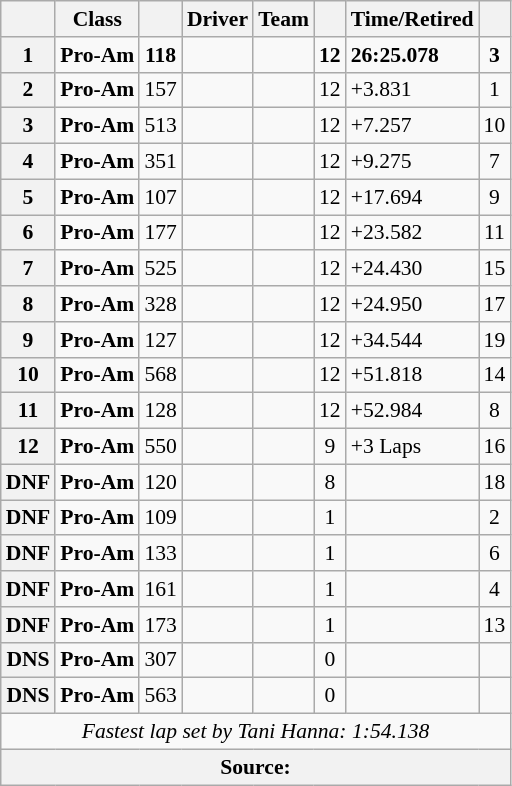<table class="wikitable" style="font-size:90%;">
<tr>
<th scope="col"></th>
<th scope="col">Class</th>
<th scope="col"></th>
<th scope="col">Driver</th>
<th scope="col">Team</th>
<th scope="col"></th>
<th scope="col">Time/Retired</th>
<th scope="col"></th>
</tr>
<tr>
<th>1</th>
<td align=center><strong><span>Pro-Am</span></strong></td>
<td align=center><strong>118</strong></td>
<td></td>
<td></td>
<td align=center><strong>12</strong></td>
<td><strong>26:25.078</strong></td>
<td align=center><strong>3</strong></td>
</tr>
<tr>
<th>2</th>
<td align=center><strong><span>Pro-Am</span></strong></td>
<td align=center>157</td>
<td></td>
<td></td>
<td align=center>12</td>
<td>+3.831</td>
<td align=center>1</td>
</tr>
<tr>
<th>3</th>
<td align=center><strong><span>Pro-Am</span></strong></td>
<td align=center>513</td>
<td></td>
<td></td>
<td align=center>12</td>
<td>+7.257</td>
<td align=center>10</td>
</tr>
<tr>
<th>4</th>
<td align=center><strong><span>Pro-Am</span></strong></td>
<td align=center>351</td>
<td></td>
<td></td>
<td align=center>12</td>
<td>+9.275</td>
<td align=center>7</td>
</tr>
<tr>
<th>5</th>
<td align=center><strong><span>Pro-Am</span></strong></td>
<td align=center>107</td>
<td></td>
<td></td>
<td align=center>12</td>
<td>+17.694</td>
<td align=center>9</td>
</tr>
<tr>
<th>6</th>
<td align=center><strong><span>Pro-Am</span></strong></td>
<td align=center>177</td>
<td></td>
<td></td>
<td align=center>12</td>
<td>+23.582</td>
<td align=center>11</td>
</tr>
<tr>
<th>7</th>
<td align=center><strong><span>Pro-Am</span></strong></td>
<td align=center>525</td>
<td></td>
<td></td>
<td align=center>12</td>
<td>+24.430</td>
<td align=center>15</td>
</tr>
<tr>
<th>8</th>
<td align=center><strong><span>Pro-Am</span></strong></td>
<td align=center>328</td>
<td></td>
<td></td>
<td align=center>12</td>
<td>+24.950</td>
<td align=center>17</td>
</tr>
<tr>
<th>9</th>
<td align=center><strong><span>Pro-Am</span></strong></td>
<td align=center>127</td>
<td></td>
<td></td>
<td align=center>12</td>
<td>+34.544</td>
<td align=center>19</td>
</tr>
<tr>
<th>10</th>
<td align=center><strong><span>Pro-Am</span></strong></td>
<td align=center>568</td>
<td></td>
<td></td>
<td align=center>12</td>
<td>+51.818</td>
<td align=center>14</td>
</tr>
<tr>
<th>11</th>
<td align=center><strong><span>Pro-Am</span></strong></td>
<td align=center>128</td>
<td></td>
<td></td>
<td align=center>12</td>
<td>+52.984</td>
<td align=center>8</td>
</tr>
<tr>
<th>12</th>
<td align=center><strong><span>Pro-Am</span></strong></td>
<td align=center>550</td>
<td></td>
<td></td>
<td align=center>9</td>
<td>+3 Laps</td>
<td align=center>16</td>
</tr>
<tr>
<th>DNF</th>
<td align=center><strong><span>Pro-Am</span></strong></td>
<td align=center>120</td>
<td></td>
<td></td>
<td align=center>8</td>
<td></td>
<td align=center>18</td>
</tr>
<tr>
<th>DNF</th>
<td align=center><strong><span>Pro-Am</span></strong></td>
<td align=center>109</td>
<td></td>
<td></td>
<td align=center>1</td>
<td></td>
<td align=center>2</td>
</tr>
<tr>
<th>DNF</th>
<td align=center><strong><span>Pro-Am</span></strong></td>
<td align=center>133</td>
<td></td>
<td></td>
<td align=center>1</td>
<td></td>
<td align=center>6</td>
</tr>
<tr>
<th>DNF</th>
<td align=center><strong><span>Pro-Am</span></strong></td>
<td align=center>161</td>
<td></td>
<td></td>
<td align=center>1</td>
<td></td>
<td align=center>4</td>
</tr>
<tr>
<th>DNF</th>
<td align=center><strong><span>Pro-Am</span></strong></td>
<td align=center>173</td>
<td></td>
<td></td>
<td align=center>1</td>
<td></td>
<td align=center>13</td>
</tr>
<tr>
<th>DNS</th>
<td align=center><strong><span>Pro-Am</span></strong></td>
<td align=center>307</td>
<td></td>
<td></td>
<td align=center>0</td>
<td></td>
<td align=center></td>
</tr>
<tr>
<th>DNS</th>
<td align=center><strong><span>Pro-Am</span></strong></td>
<td align=center>563</td>
<td></td>
<td></td>
<td align=center>0</td>
<td></td>
<td align=center></td>
</tr>
<tr>
<td colspan=8 align=center><em>Fastest lap set by Tani Hanna: 1:54.138</em></td>
</tr>
<tr>
<th colspan=8>Source:</th>
</tr>
</table>
